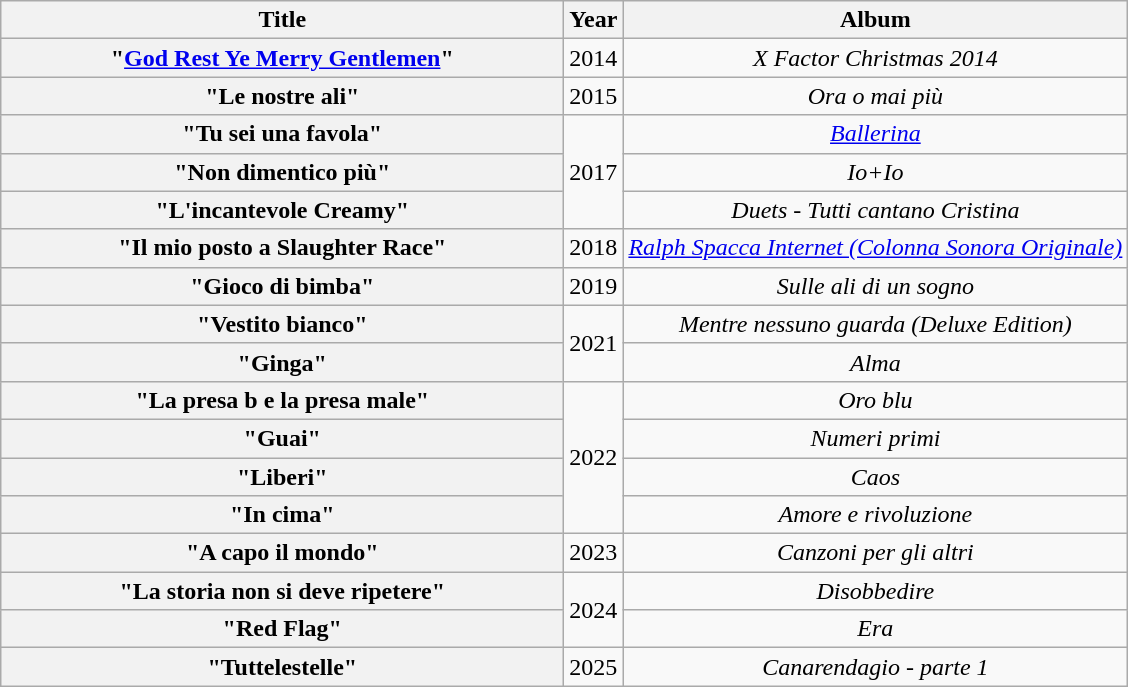<table class="wikitable plainrowheaders" style="text-align:center;" border="1">
<tr>
<th scope="col" style="width:23em;">Title</th>
<th scope="col" style="width:1em;">Year</th>
<th scope="col">Album</th>
</tr>
<tr>
<th scope="row">"<a href='#'>God Rest Ye Merry Gentlemen</a>"</th>
<td>2014</td>
<td><em>X Factor Christmas 2014</em></td>
</tr>
<tr>
<th scope="row">"Le nostre ali"<br></th>
<td>2015</td>
<td><em>Ora o mai più</em></td>
</tr>
<tr>
<th scope="row">"Tu sei una favola"</th>
<td rowspan="3">2017</td>
<td><em><a href='#'>Ballerina</a></em> </td>
</tr>
<tr>
<th scope="row">"Non dimentico più"<br></th>
<td><em>Io+Io</em></td>
</tr>
<tr>
<th scope="row">"L'incantevole Creamy"<br></th>
<td><em>Duets - Tutti cantano Cristina</em></td>
</tr>
<tr>
<th scope="row">"Il mio posto a Slaughter Race"</th>
<td>2018</td>
<td><em><a href='#'>Ralph Spacca Internet (Colonna Sonora Originale)</a></em></td>
</tr>
<tr>
<th scope="row">"Gioco di bimba"<br></th>
<td>2019</td>
<td><em>Sulle ali di un sogno</em></td>
</tr>
<tr>
<th scope="row">"Vestito bianco"<br></th>
<td rowspan="2">2021</td>
<td><em>Mentre nessuno guarda (Deluxe Edition)</em></td>
</tr>
<tr>
<th scope="row">"Ginga"<br></th>
<td><em>Alma</em></td>
</tr>
<tr>
<th scope="row">"La presa b e la presa male"<br></th>
<td rowspan="4">2022</td>
<td><em>Oro blu</em></td>
</tr>
<tr>
<th scope="row">"Guai"<br></th>
<td><em>Numeri primi</em></td>
</tr>
<tr>
<th scope="row">"Liberi"<br></th>
<td><em>Caos</em></td>
</tr>
<tr>
<th scope="row">"In cima"<br></th>
<td><em>Amore e rivoluzione</em></td>
</tr>
<tr>
<th scope="row">"A capo il mondo"<br></th>
<td>2023</td>
<td><em>Canzoni per gli altri</em></td>
</tr>
<tr>
<th scope="row">"La storia non si deve ripetere"<br></th>
<td rowspan="2">2024</td>
<td><em>Disobbedire</em></td>
</tr>
<tr>
<th scope="row">"Red Flag"<br></th>
<td><em>Era</em></td>
</tr>
<tr>
<th scope="row">"Tuttelestelle"<br></th>
<td>2025</td>
<td><em>Canarendagio - parte 1</em></td>
</tr>
</table>
